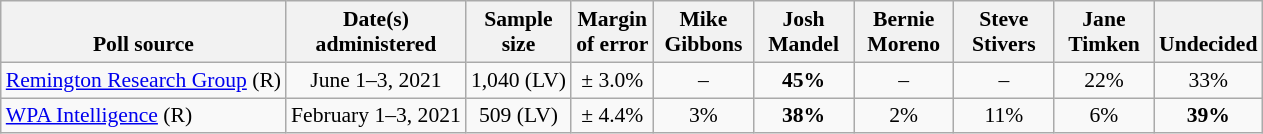<table class="wikitable" style="font-size:90%;text-align:center;">
<tr valign=bottom>
<th>Poll source</th>
<th>Date(s)<br>administered</th>
<th>Sample<br>size</th>
<th>Margin<br>of error</th>
<th style="width:60px;">Mike<br>Gibbons</th>
<th style="width:60px;">Josh<br>Mandel</th>
<th style="width:60px;">Bernie<br>Moreno</th>
<th style="width:60px;">Steve<br>Stivers</th>
<th style="width:60px;">Jane<br>Timken</th>
<th>Undecided</th>
</tr>
<tr>
<td style="text-align:left;"><a href='#'>Remington Research Group</a> (R)</td>
<td>June 1–3, 2021</td>
<td>1,040 (LV)</td>
<td>± 3.0%</td>
<td>–</td>
<td><strong>45%</strong></td>
<td>–</td>
<td>–</td>
<td>22%</td>
<td>33%</td>
</tr>
<tr>
<td style="text-align:left;"><a href='#'>WPA Intelligence</a> (R)</td>
<td>February 1–3, 2021</td>
<td>509 (LV)</td>
<td>± 4.4%</td>
<td>3%</td>
<td><strong>38%</strong></td>
<td>2%</td>
<td>11%</td>
<td>6%</td>
<td><strong>39%</strong></td>
</tr>
</table>
